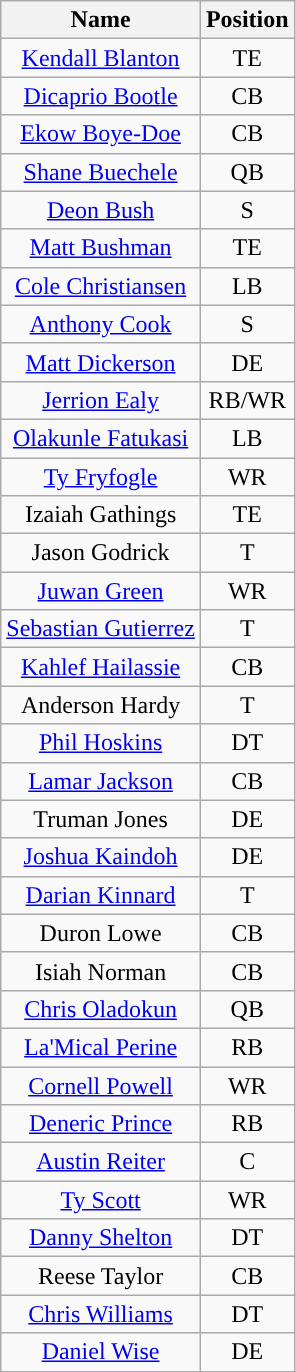<table class="wikitable sortable" style="text-align:center">
<tr>
<th>Name</th>
<th>Position</th>
</tr>
<tr>
<td><a href='#'>Kendall Blanton</a></td>
<td>TE</td>
</tr>
<tr>
<td><a href='#'>Dicaprio Bootle</a></td>
<td>CB</td>
</tr>
<tr>
<td><a href='#'>Ekow Boye-Doe</a></td>
<td>CB</td>
</tr>
<tr>
<td><a href='#'>Shane Buechele</a></td>
<td>QB</td>
</tr>
<tr>
<td><a href='#'>Deon Bush</a></td>
<td>S</td>
</tr>
<tr>
<td><a href='#'>Matt Bushman</a></td>
<td>TE</td>
</tr>
<tr>
<td><a href='#'>Cole Christiansen</a></td>
<td>LB</td>
</tr>
<tr>
<td><a href='#'>Anthony Cook</a></td>
<td>S</td>
</tr>
<tr>
<td><a href='#'>Matt Dickerson</a></td>
<td>DE</td>
</tr>
<tr>
<td><a href='#'>Jerrion Ealy</a></td>
<td>RB/WR</td>
</tr>
<tr>
<td><a href='#'>Olakunle Fatukasi</a></td>
<td>LB</td>
</tr>
<tr>
<td><a href='#'>Ty Fryfogle</a></td>
<td>WR</td>
</tr>
<tr>
<td>Izaiah Gathings</td>
<td>TE</td>
</tr>
<tr>
<td>Jason Godrick</td>
<td>T</td>
</tr>
<tr>
<td><a href='#'>Juwan Green</a></td>
<td>WR</td>
</tr>
<tr>
<td><a href='#'>Sebastian Gutierrez</a></td>
<td>T</td>
</tr>
<tr>
<td><a href='#'>Kahlef Hailassie</a></td>
<td>CB</td>
</tr>
<tr>
<td>Anderson Hardy</td>
<td>T</td>
</tr>
<tr>
<td><a href='#'>Phil Hoskins</a></td>
<td>DT</td>
</tr>
<tr>
<td><a href='#'>Lamar Jackson</a></td>
<td>CB</td>
</tr>
<tr>
<td>Truman Jones</td>
<td>DE</td>
</tr>
<tr>
<td><a href='#'>Joshua Kaindoh</a></td>
<td>DE</td>
</tr>
<tr>
<td><a href='#'>Darian Kinnard</a></td>
<td>T</td>
</tr>
<tr>
<td>Duron Lowe</td>
<td>CB</td>
</tr>
<tr>
<td>Isiah Norman</td>
<td>CB</td>
</tr>
<tr>
<td><a href='#'>Chris Oladokun</a></td>
<td>QB</td>
</tr>
<tr>
<td><a href='#'>La'Mical Perine</a></td>
<td>RB</td>
</tr>
<tr>
<td><a href='#'>Cornell Powell</a></td>
<td>WR</td>
</tr>
<tr>
<td><a href='#'>Deneric Prince</a></td>
<td>RB</td>
</tr>
<tr>
<td><a href='#'>Austin Reiter</a></td>
<td>C</td>
</tr>
<tr>
<td><a href='#'>Ty Scott</a></td>
<td>WR</td>
</tr>
<tr>
<td><a href='#'>Danny Shelton</a></td>
<td>DT</td>
</tr>
<tr>
<td>Reese Taylor</td>
<td>CB</td>
</tr>
<tr>
<td><a href='#'>Chris Williams</a></td>
<td>DT</td>
</tr>
<tr>
<td><a href='#'>Daniel Wise</a></td>
<td>DE</td>
</tr>
</table>
